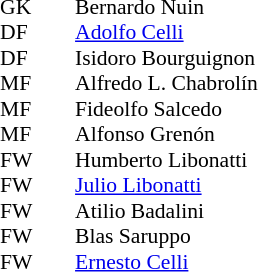<table cellspacing="0" cellpadding="0" style="font-size:90%; margin:0.2em auto;">
<tr>
<th width="25"></th>
<th width="25"></th>
</tr>
<tr>
<td>GK</td>
<td></td>
<td> Bernardo Nuin</td>
</tr>
<tr>
<td>DF</td>
<td></td>
<td> <a href='#'>Adolfo Celli</a></td>
</tr>
<tr>
<td>DF</td>
<td></td>
<td> Isidoro Bourguignon</td>
</tr>
<tr>
<td>MF</td>
<td></td>
<td> Alfredo L. Chabrolín</td>
</tr>
<tr>
<td>MF</td>
<td></td>
<td> Fideolfo Salcedo</td>
</tr>
<tr>
<td>MF</td>
<td></td>
<td> Alfonso Grenón</td>
</tr>
<tr>
<td>FW</td>
<td></td>
<td> Humberto Libonatti</td>
</tr>
<tr>
<td>FW</td>
<td></td>
<td> <a href='#'>Julio Libonatti</a></td>
</tr>
<tr>
<td>FW</td>
<td></td>
<td> Atilio Badalini</td>
</tr>
<tr>
<td>FW</td>
<td></td>
<td> Blas Saruppo</td>
</tr>
<tr>
<td>FW</td>
<td></td>
<td> <a href='#'>Ernesto Celli</a></td>
</tr>
</table>
